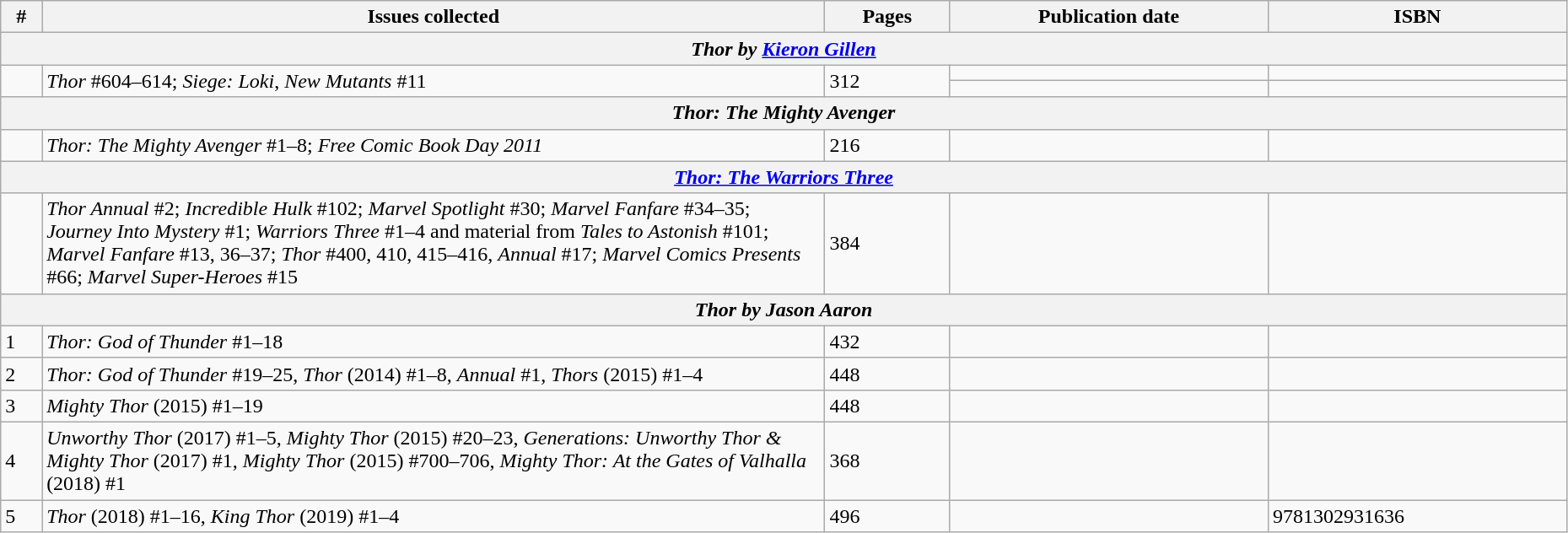<table class="wikitable sortable" width=98%>
<tr>
<th class="unsortable">#</th>
<th class="unsortable" width="50%">Issues collected</th>
<th>Pages</th>
<th>Publication date</th>
<th class="unsortable">ISBN</th>
</tr>
<tr>
<th colspan="5"><strong><em>Thor by <a href='#'>Kieron Gillen</a></em></strong></th>
</tr>
<tr>
<td rowspan="2"></td>
<td rowspan="2"><em>Thor</em> #604–614; <em>Siege: Loki</em>, <em>New Mutants</em> #11</td>
<td rowspan="2">312</td>
<td></td>
<td></td>
</tr>
<tr>
<td></td>
<td></td>
</tr>
<tr>
<th colspan="5"><strong><em>Thor: The Mighty Avenger</em></strong></th>
</tr>
<tr>
<td></td>
<td><em>Thor: The Mighty Avenger</em> #1–8; <em>Free Comic Book Day 2011</em></td>
<td>216</td>
<td></td>
<td></td>
</tr>
<tr>
<th colspan="5"><strong><em><a href='#'>Thor: The Warriors Three</a></em></strong></th>
</tr>
<tr>
<td></td>
<td><em>Thor Annual</em> #2; <em>Incredible Hulk</em> #102; <em>Marvel Spotlight</em> #30; <em>Marvel Fanfare</em> #34–35; <em>Journey Into Mystery</em> #1; <em>Warriors Three</em> #1–4 and material from <em>Tales to Astonish</em> #101; <em>Marvel Fanfare</em> #13, 36–37; <em>Thor</em> #400, 410, 415–416, <em>Annual</em> #17; <em>Marvel Comics Presents</em> #66; <em>Marvel Super-Heroes</em> #15</td>
<td>384</td>
<td></td>
<td></td>
</tr>
<tr>
<th colspan="5"><strong><em>Thor by Jason Aaron</em></strong></th>
</tr>
<tr>
<td>1</td>
<td><em>Thor: God of Thunder</em> #1–18</td>
<td>432</td>
<td></td>
<td></td>
</tr>
<tr>
<td>2</td>
<td><em>Thor: God of Thunder</em> #19–25, <em>Thor</em> (2014) #1–8, <em>Annual</em> #1, <em>Thors</em> (2015) #1–4</td>
<td>448</td>
<td></td>
<td></td>
</tr>
<tr>
<td>3</td>
<td><em>Mighty Thor</em> (2015) #1–19</td>
<td>448</td>
<td></td>
<td></td>
</tr>
<tr>
<td>4</td>
<td><em>Unworthy Thor</em> (2017) #1–5, <em>Mighty Thor</em> (2015) #20–23, <em>Generations: Unworthy Thor & Mighty Thor</em> (2017) #1, <em>Mighty Thor</em> (2015) #700–706, <em>Mighty Thor: At the Gates of Valhalla</em> (2018) #1</td>
<td>368</td>
<td></td>
<td></td>
</tr>
<tr>
<td>5</td>
<td><em>Thor</em> (2018) #1–16, <em>King Thor</em> (2019) #1–4</td>
<td>496</td>
<td></td>
<td>9781302931636</td>
</tr>
</table>
